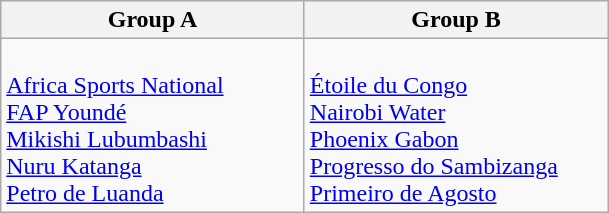<table class="wikitable">
<tr>
<th width=195px>Group A</th>
<th width=195px>Group B</th>
</tr>
<tr>
<td valign=top><br> <a href='#'>Africa Sports National</a><br>
 <a href='#'>FAP Youndé</a><br>
 <a href='#'>Mikishi Lubumbashi</a><br>
 <a href='#'>Nuru Katanga</a><br>
 <a href='#'>Petro de Luanda</a></td>
<td valign=top><br> <a href='#'>Étoile du Congo</a><br>
 <a href='#'>Nairobi Water</a><br>
 <a href='#'>Phoenix Gabon</a><br>
 <a href='#'>Progresso do Sambizanga</a><br>
 <a href='#'>Primeiro de Agosto</a></td>
</tr>
</table>
